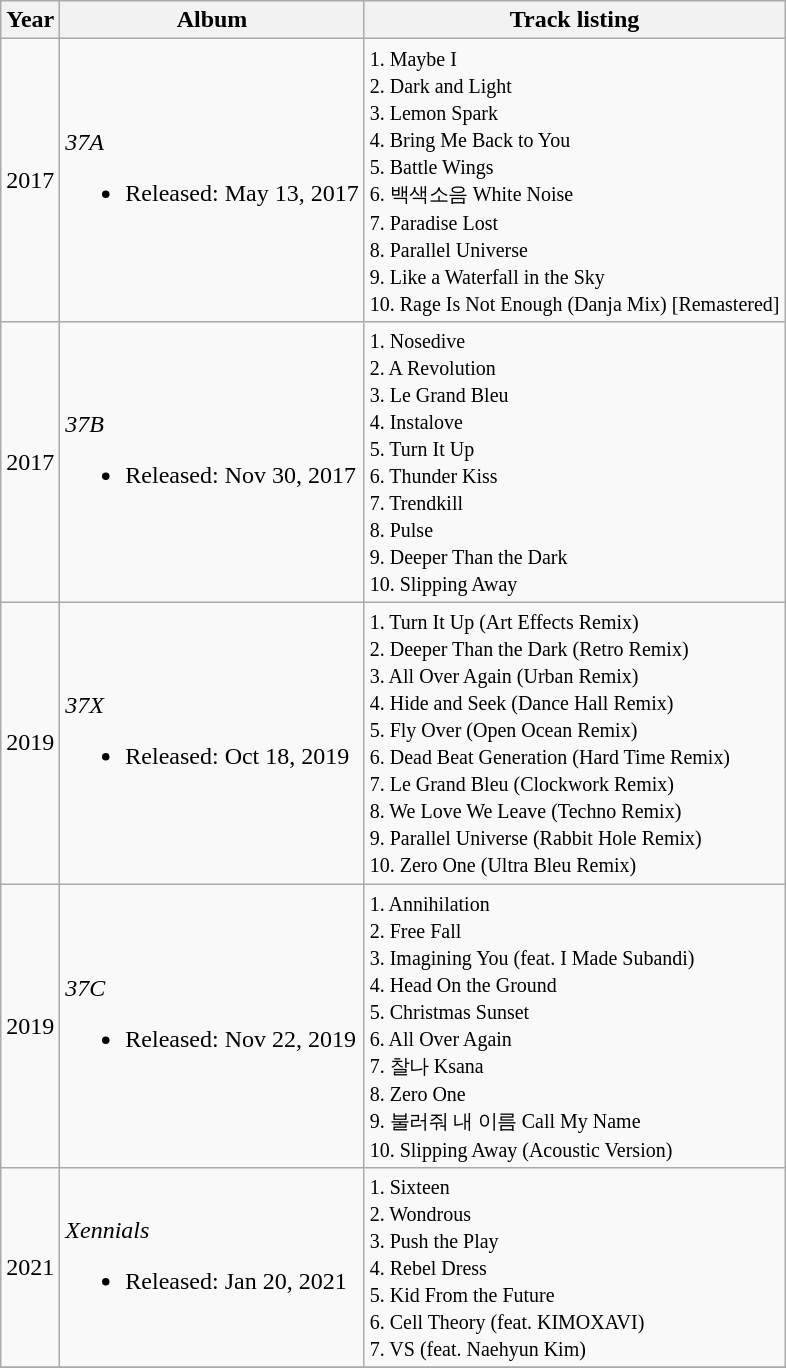<table class="wikitable">
<tr>
<th rowspan="1">Year</th>
<th rowspan="1">Album</th>
<th rowspan="1">Track listing</th>
</tr>
<tr>
<td>2017</td>
<td><em>37A</em><br><ul><li>Released: May 13, 2017</li></ul></td>
<td><small> 1. Maybe I <br> 2. Dark and Light <br> 3. Lemon Spark <br> 4. Bring Me Back to You <br> 5. Battle Wings <br> 6. 백색소음 White Noise <br> 7. Paradise Lost <br> 8. Parallel Universe <br> 9. Like a Waterfall in the Sky <br> 10. Rage Is Not Enough (Danja Mix) [Remastered] </small></td>
</tr>
<tr>
<td>2017</td>
<td><em>37B</em><br><ul><li>Released: Nov 30, 2017</li></ul></td>
<td><small> 1. Nosedive <br> 2. A Revolution <br> 3. Le Grand Bleu <br> 4. Instalove <br> 5. Turn It Up <br> 6. Thunder Kiss <br> 7. Trendkill <br> 8. Pulse <br> 9. Deeper Than the Dark <br> 10. Slipping Away </small></td>
</tr>
<tr>
<td>2019</td>
<td><em>37X</em><br><ul><li>Released: Oct 18, 2019</li></ul></td>
<td><small> 1. Turn It Up (Art Effects Remix) <br> 2. Deeper Than the Dark (Retro Remix) <br> 3. All Over Again (Urban Remix) <br> 4. Hide and Seek (Dance Hall Remix) <br> 5. Fly Over (Open Ocean Remix) <br> 6. Dead Beat Generation (Hard Time Remix) <br> 7. Le Grand Bleu (Clockwork Remix) <br> 8. We Love We Leave (Techno Remix) <br> 9. Parallel Universe (Rabbit Hole Remix) <br> 10. Zero One (Ultra Bleu Remix)</small></td>
</tr>
<tr>
<td>2019</td>
<td><em>37C</em><br><ul><li>Released: Nov 22, 2019</li></ul></td>
<td><small> 1. Annihilation <br>  2. Free Fall <br> 3. Imagining You (feat. I Made Subandi) <br> 4. Head On the Ground <br>  5. Christmas Sunset <br> 6. All Over Again <br> 7. 찰나 Ksana <br> 8. Zero One <br> 9. 불러줘 내 이름 Call My Name <br> 10. Slipping Away (Acoustic Version)</small></td>
</tr>
<tr>
<td>2021</td>
<td><em>Xennials</em><br><ul><li>Released: Jan 20, 2021</li></ul></td>
<td><small> 1. Sixteen <br>  2. Wondrous <br> 3. Push the Play <br> 4. Rebel Dress <br>  5. Kid From the Future <br> 6. Cell Theory (feat. KIMOXAVI) <br> 7. VS (feat. Naehyun Kim)</small></td>
</tr>
<tr>
</tr>
</table>
